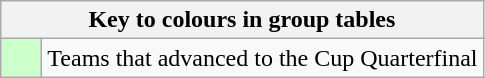<table class="wikitable" style="text-align: center;">
<tr>
<th colspan=2>Key to colours in group tables</th>
</tr>
<tr>
<td style="background:#cfc; width:20px;"></td>
<td align=left>Teams that advanced to the Cup Quarterfinal</td>
</tr>
</table>
